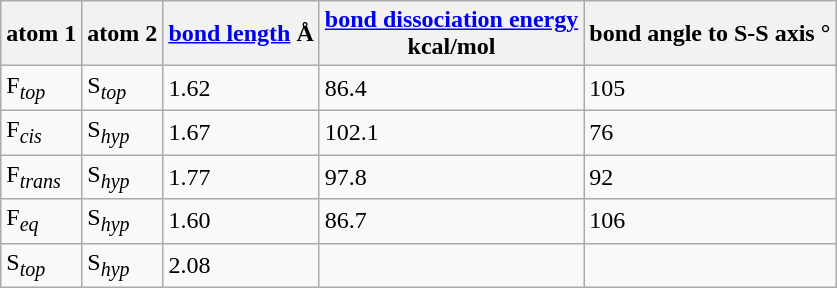<table class="wikitable">
<tr>
<th>atom 1</th>
<th>atom 2</th>
<th><a href='#'>bond length</a> Å</th>
<th><a href='#'>bond dissociation energy</a><br>kcal/mol</th>
<th>bond angle to S-S axis °</th>
</tr>
<tr>
<td>F<sub><em>top</em></sub></td>
<td>S<sub><em>top</em></sub></td>
<td>1.62</td>
<td>86.4</td>
<td>105</td>
</tr>
<tr>
<td>F<sub><em>cis</em></sub></td>
<td>S<sub><em>hyp</em></sub></td>
<td>1.67</td>
<td>102.1</td>
<td>76</td>
</tr>
<tr>
<td>F<sub><em>trans</em></sub></td>
<td>S<sub><em>hyp</em></sub></td>
<td>1.77</td>
<td>97.8</td>
<td>92</td>
</tr>
<tr>
<td>F<sub><em>eq</em></sub></td>
<td>S<sub><em>hyp</em></sub></td>
<td>1.60</td>
<td>86.7</td>
<td>106</td>
</tr>
<tr>
<td>S<sub><em>top</em></sub></td>
<td>S<sub><em>hyp</em></sub></td>
<td>2.08</td>
<td></td>
<td></td>
</tr>
</table>
